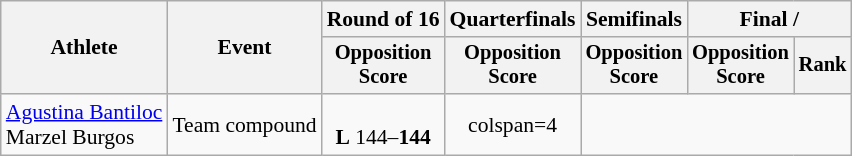<table class="wikitable" style="font-size:90%">
<tr>
<th rowspan=2>Athlete</th>
<th rowspan=2>Event</th>
<th>Round of 16</th>
<th>Quarterfinals</th>
<th>Semifinals</th>
<th colspan=2>Final / </th>
</tr>
<tr style="font-size:95%">
<th>Opposition<br>Score</th>
<th>Opposition<br>Score</th>
<th>Opposition<br>Score</th>
<th>Opposition<br>Score</th>
<th>Rank</th>
</tr>
<tr align=center>
<td align=left><a href='#'>Agustina Bantiloc</a><br>Marzel Burgos</td>
<td align=left>Team compound</td>
<td><br><strong>L</strong> 144–<strong>144</strong></td>
<td>colspan=4 </td>
</tr>
</table>
